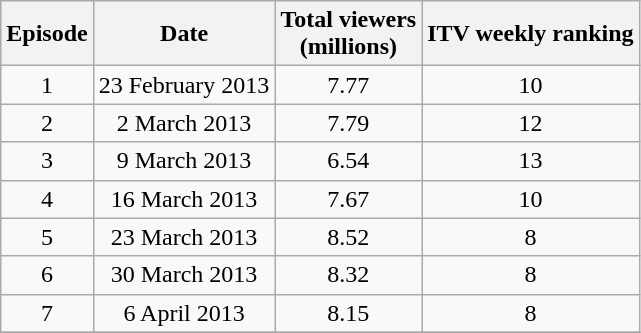<table class="wikitable" style="text-align:center">
<tr>
<th>Episode</th>
<th>Date</th>
<th>Total viewers<br>(millions)</th>
<th>ITV weekly ranking</th>
</tr>
<tr>
<td>1</td>
<td>23 February 2013</td>
<td>7.77</td>
<td>10</td>
</tr>
<tr>
<td>2</td>
<td>2 March 2013</td>
<td>7.79</td>
<td>12</td>
</tr>
<tr>
<td>3</td>
<td>9 March 2013</td>
<td>6.54</td>
<td>13</td>
</tr>
<tr>
<td>4</td>
<td>16 March 2013</td>
<td>7.67</td>
<td>10</td>
</tr>
<tr>
<td>5</td>
<td>23 March 2013</td>
<td>8.52</td>
<td>8</td>
</tr>
<tr>
<td>6</td>
<td>30 March 2013</td>
<td>8.32</td>
<td>8</td>
</tr>
<tr>
<td>7</td>
<td>6 April 2013</td>
<td>8.15</td>
<td>8</td>
</tr>
<tr>
</tr>
</table>
